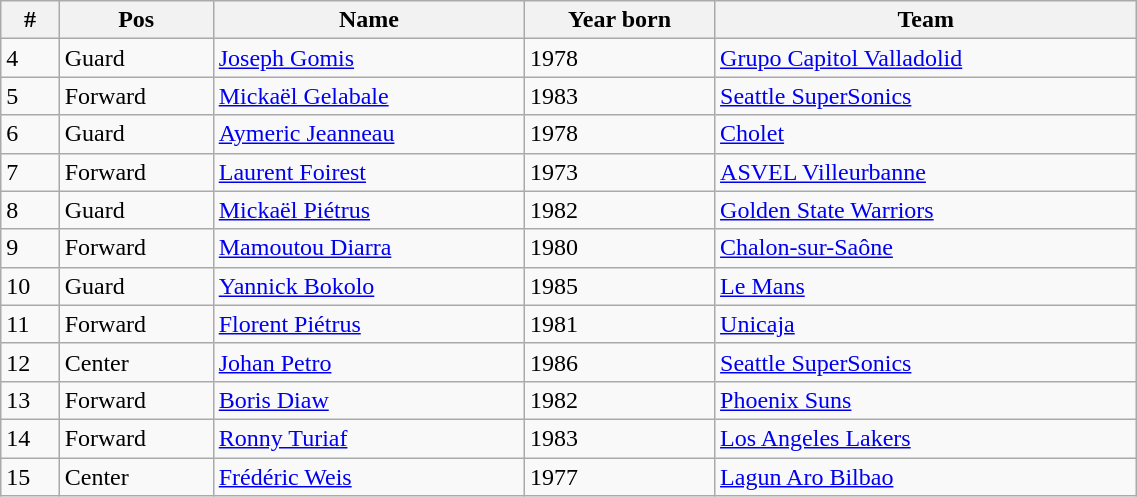<table class="wikitable" width=60%>
<tr>
<th>#</th>
<th>Pos</th>
<th>Name</th>
<th>Year born</th>
<th>Team</th>
</tr>
<tr>
<td>4</td>
<td>Guard</td>
<td><a href='#'>Joseph Gomis</a></td>
<td>1978</td>
<td> <a href='#'>Grupo Capitol Valladolid</a></td>
</tr>
<tr>
<td>5</td>
<td>Forward</td>
<td><a href='#'>Mickaël Gelabale</a></td>
<td>1983</td>
<td> <a href='#'>Seattle SuperSonics</a></td>
</tr>
<tr>
<td>6</td>
<td>Guard</td>
<td><a href='#'>Aymeric Jeanneau</a></td>
<td>1978</td>
<td> <a href='#'>Cholet</a></td>
</tr>
<tr>
<td>7</td>
<td>Forward</td>
<td><a href='#'>Laurent Foirest</a></td>
<td>1973</td>
<td> <a href='#'>ASVEL Villeurbanne</a></td>
</tr>
<tr>
<td>8</td>
<td>Guard</td>
<td><a href='#'>Mickaël Piétrus</a></td>
<td>1982</td>
<td> <a href='#'>Golden State Warriors</a></td>
</tr>
<tr>
<td>9</td>
<td>Forward</td>
<td><a href='#'>Mamoutou Diarra</a></td>
<td>1980</td>
<td> <a href='#'>Chalon-sur-Saône</a></td>
</tr>
<tr>
<td>10</td>
<td>Guard</td>
<td><a href='#'>Yannick Bokolo</a></td>
<td>1985</td>
<td> <a href='#'>Le Mans</a></td>
</tr>
<tr>
<td>11</td>
<td>Forward</td>
<td><a href='#'>Florent Piétrus</a></td>
<td>1981</td>
<td> <a href='#'>Unicaja</a></td>
</tr>
<tr>
<td>12</td>
<td>Center</td>
<td><a href='#'>Johan Petro</a></td>
<td>1986</td>
<td> <a href='#'>Seattle SuperSonics</a></td>
</tr>
<tr>
<td>13</td>
<td>Forward</td>
<td><a href='#'>Boris Diaw</a></td>
<td>1982</td>
<td> <a href='#'>Phoenix Suns</a></td>
</tr>
<tr>
<td>14</td>
<td>Forward</td>
<td><a href='#'>Ronny Turiaf</a></td>
<td>1983</td>
<td> <a href='#'>Los Angeles Lakers</a></td>
</tr>
<tr>
<td>15</td>
<td>Center</td>
<td><a href='#'>Frédéric Weis</a></td>
<td>1977</td>
<td> <a href='#'>Lagun Aro Bilbao</a></td>
</tr>
</table>
